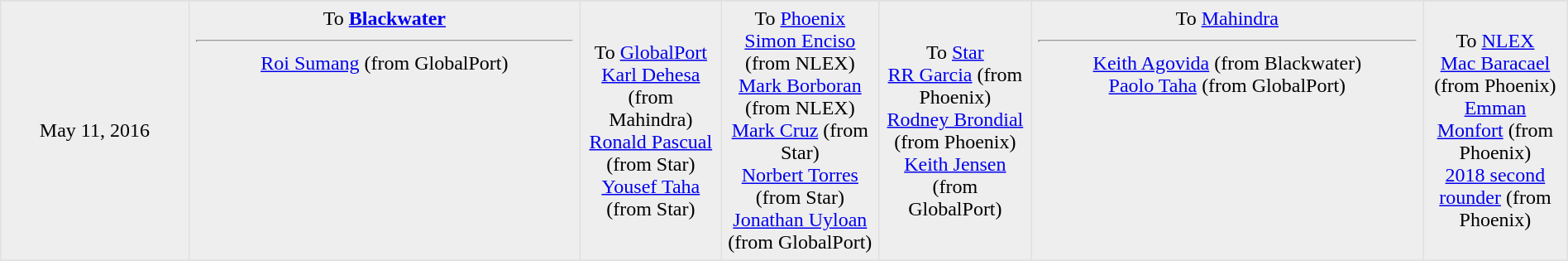<table border=1 style="border-collapse:collapse; text-align: center; width: 100%" bordercolor="#DFDFDF"  cellpadding="5">
<tr>
</tr>
<tr bgcolor="eeeeee">
<td style="width:12%">May 11, 2016</td>
<td style="width:25%" valign="top">To <strong><a href='#'>Blackwater</a></strong><hr><a href='#'>Roi Sumang</a> (from GlobalPort)</td>
<td>To <a href='#'>GlobalPort</a><br><a href='#'>Karl Dehesa</a> (from Mahindra)<br><a href='#'>Ronald Pascual</a> (from Star)<br><a href='#'>Yousef Taha</a> (from Star)</td>
<td>To <a href='#'>Phoenix</a><br><a href='#'>Simon Enciso</a> (from NLEX)<br><a href='#'>Mark Borboran</a> (from NLEX)<br><a href='#'>Mark Cruz</a> (from Star)<br><a href='#'>Norbert Torres</a> (from Star)<br><a href='#'>Jonathan Uyloan</a> (from GlobalPort)</td>
<td>To <a href='#'>Star</a><br><a href='#'>RR Garcia</a> (from Phoenix)<br><a href='#'>Rodney Brondial</a> (from Phoenix)<br><a href='#'>Keith Jensen</a> (from GlobalPort)</td>
<td style="width:25%" valign="top">To <a href='#'>Mahindra</a><hr><a href='#'>Keith Agovida</a> (from Blackwater)<br><a href='#'>Paolo Taha</a> (from GlobalPort)</td>
<td>To <a href='#'>NLEX</a><br><a href='#'>Mac Baracael</a> (from Phoenix)<br><a href='#'>Emman Monfort</a> (from Phoenix)<br><a href='#'>2018 second rounder</a> (from Phoenix)</td>
</tr>
</table>
